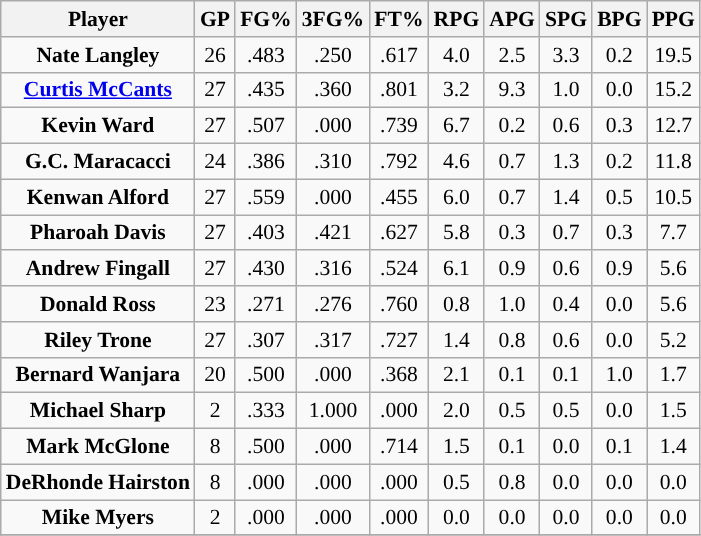<table class="wikitable sortable" style="font-size: 90%">
<tr>
<th>Player</th>
<th>GP</th>
<th>FG%</th>
<th>3FG%</th>
<th>FT%</th>
<th>RPG</th>
<th>APG</th>
<th>SPG</th>
<th>BPG</th>
<th>PPG</th>
</tr>
<tr align="center" bgcolor="">
<td><strong>Nate Langley</strong></td>
<td>26</td>
<td>.483</td>
<td>.250</td>
<td>.617</td>
<td>4.0</td>
<td>2.5</td>
<td>3.3</td>
<td>0.2</td>
<td>19.5</td>
</tr>
<tr align="center" bgcolor="">
<td><strong><a href='#'>Curtis McCants</a></strong></td>
<td>27</td>
<td>.435</td>
<td>.360</td>
<td>.801</td>
<td>3.2</td>
<td>9.3</td>
<td>1.0</td>
<td>0.0</td>
<td>15.2</td>
</tr>
<tr align="center" bgcolor="">
<td><strong>Kevin Ward</strong></td>
<td>27</td>
<td>.507</td>
<td>.000</td>
<td>.739</td>
<td>6.7</td>
<td>0.2</td>
<td>0.6</td>
<td>0.3</td>
<td>12.7</td>
</tr>
<tr align="center" bgcolor="">
<td><strong>G.C. Maracacci</strong></td>
<td>24</td>
<td>.386</td>
<td>.310</td>
<td>.792</td>
<td>4.6</td>
<td>0.7</td>
<td>1.3</td>
<td>0.2</td>
<td>11.8</td>
</tr>
<tr align="center" bgcolor="">
<td><strong>Kenwan Alford</strong></td>
<td>27</td>
<td>.559</td>
<td>.000</td>
<td>.455</td>
<td>6.0</td>
<td>0.7</td>
<td>1.4</td>
<td>0.5</td>
<td>10.5</td>
</tr>
<tr align="center" bgcolor="">
<td><strong>Pharoah Davis</strong></td>
<td>27</td>
<td>.403</td>
<td>.421</td>
<td>.627</td>
<td>5.8</td>
<td>0.3</td>
<td>0.7</td>
<td>0.3</td>
<td>7.7</td>
</tr>
<tr align="center" bgcolor="">
<td><strong>Andrew Fingall</strong></td>
<td>27</td>
<td>.430</td>
<td>.316</td>
<td>.524</td>
<td>6.1</td>
<td>0.9</td>
<td>0.6</td>
<td>0.9</td>
<td>5.6</td>
</tr>
<tr align="center" bgcolor="">
<td><strong>Donald Ross</strong></td>
<td>23</td>
<td>.271</td>
<td>.276</td>
<td>.760</td>
<td>0.8</td>
<td>1.0</td>
<td>0.4</td>
<td>0.0</td>
<td>5.6</td>
</tr>
<tr align="center" bgcolor="">
<td><strong>Riley Trone</strong></td>
<td>27</td>
<td>.307</td>
<td>.317</td>
<td>.727</td>
<td>1.4</td>
<td>0.8</td>
<td>0.6</td>
<td>0.0</td>
<td>5.2</td>
</tr>
<tr align="center" bgcolor="">
<td><strong>Bernard Wanjara</strong></td>
<td>20</td>
<td>.500</td>
<td>.000</td>
<td>.368</td>
<td>2.1</td>
<td>0.1</td>
<td>0.1</td>
<td>1.0</td>
<td>1.7</td>
</tr>
<tr align="center" bgcolor="">
<td><strong>Michael Sharp</strong></td>
<td>2</td>
<td>.333</td>
<td>1.000</td>
<td>.000</td>
<td>2.0</td>
<td>0.5</td>
<td>0.5</td>
<td>0.0</td>
<td>1.5</td>
</tr>
<tr align="center" bgcolor="">
<td><strong>Mark McGlone</strong></td>
<td>8</td>
<td>.500</td>
<td>.000</td>
<td>.714</td>
<td>1.5</td>
<td>0.1</td>
<td>0.0</td>
<td>0.1</td>
<td>1.4</td>
</tr>
<tr align="center" bgcolor="">
<td><strong>DeRhonde Hairston</strong></td>
<td>8</td>
<td>.000</td>
<td>.000</td>
<td>.000</td>
<td>0.5</td>
<td>0.8</td>
<td>0.0</td>
<td>0.0</td>
<td>0.0</td>
</tr>
<tr align="center" bgcolor="">
<td><strong>Mike Myers</strong></td>
<td>2</td>
<td>.000</td>
<td>.000</td>
<td>.000</td>
<td>0.0</td>
<td>0.0</td>
<td>0.0</td>
<td>0.0</td>
<td>0.0</td>
</tr>
<tr align="center" bgcolor="">
</tr>
</table>
